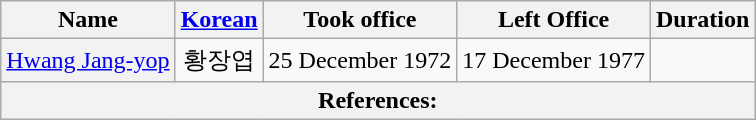<table class="wikitable" style=text-align:center>
<tr>
<th>Name</th>
<th class="unsortable"><a href='#'>Korean</a></th>
<th>Took office</th>
<th>Left Office</th>
<th>Duration</th>
</tr>
<tr>
<th scope="row" style="font-weight:normal;"><a href='#'>Hwang Jang-yop</a></th>
<td>황장엽</td>
<td>25 December 1972</td>
<td>17 December 1977</td>
<td></td>
</tr>
<tr>
<th colspan="5" unsortable><strong>References:</strong><br></th>
</tr>
</table>
